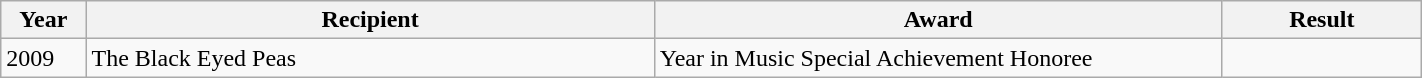<table style="width: 75%;" class="wikitable">
<tr>
<th style="width:6%;">Year</th>
<th style="width:40%;">Recipient</th>
<th style="width:40%;">Award</th>
<th style="width:14%;">Result</th>
</tr>
<tr>
<td>2009</td>
<td>The Black Eyed Peas</td>
<td>Year in Music Special Achievement Honoree</td>
<td></td>
</tr>
</table>
